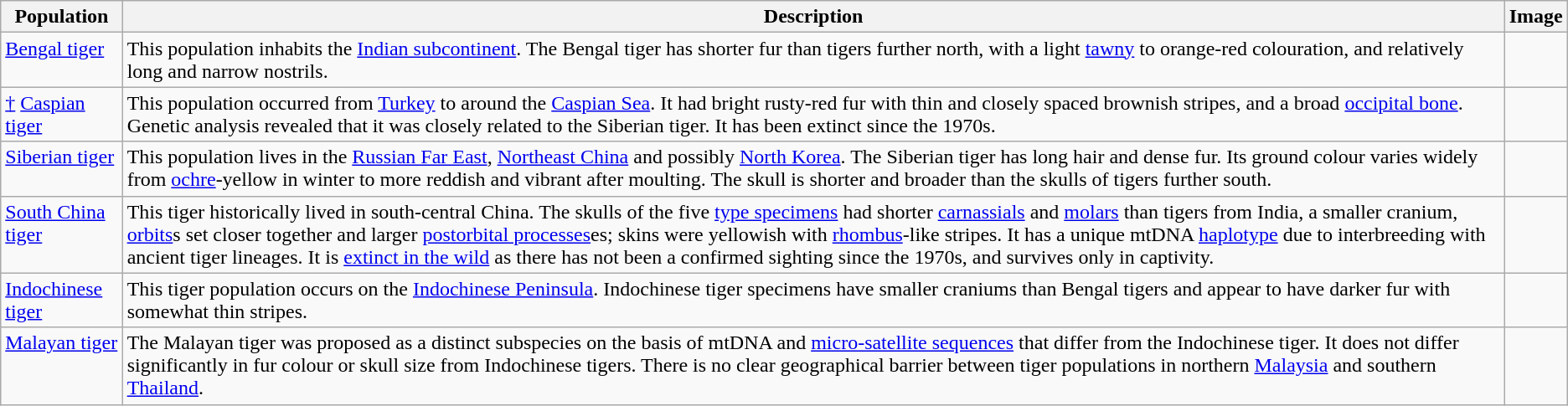<table class="wikitable">
<tr>
<th>Population</th>
<th>Description</th>
<th>Image</th>
</tr>
<tr style="vertical-align: top;">
<td><a href='#'>Bengal tiger</a> </td>
<td>This population inhabits the <a href='#'>Indian subcontinent</a>. The Bengal tiger has shorter fur than tigers further north, with a light <a href='#'>tawny</a> to orange-red colouration, and relatively long and narrow nostrils.</td>
<td></td>
</tr>
<tr style="vertical-align: top;">
<td><a href='#'>†</a> <a href='#'>Caspian tiger</a> </td>
<td>This population occurred from <a href='#'>Turkey</a> to around the <a href='#'>Caspian Sea</a>. It had bright rusty-red fur with thin and closely spaced brownish stripes, and a broad <a href='#'>occipital bone</a>. Genetic analysis revealed that it was closely related to the Siberian tiger. It has been extinct since the 1970s.</td>
<td></td>
</tr>
<tr style="vertical-align: top;">
<td><a href='#'>Siberian tiger</a> </td>
<td>This population lives in the <a href='#'>Russian Far East</a>, <a href='#'>Northeast China</a> and possibly <a href='#'>North Korea</a>. The Siberian tiger has long hair and dense fur. Its ground colour varies widely from <a href='#'>ochre</a>-yellow in winter to more reddish and vibrant after moulting. The skull is shorter and broader than the skulls of tigers further south.</td>
<td></td>
</tr>
<tr style="vertical-align: top;">
<td><a href='#'>South China tiger</a> </td>
<td>This tiger historically lived in south-central China. The skulls of the five <a href='#'>type specimens</a> had shorter <a href='#'>carnassials</a> and <a href='#'>molars</a> than tigers from India, a smaller cranium, <a href='#'>orbits</a>s set closer together and larger <a href='#'>postorbital processes</a>es; skins were yellowish with <a href='#'>rhombus</a>-like stripes. It has a unique mtDNA <a href='#'>haplotype</a> due to interbreeding with ancient tiger lineages. It is <a href='#'>extinct in the wild</a> as there has not been a confirmed sighting since the 1970s, and survives only in captivity.</td>
<td></td>
</tr>
<tr style="vertical-align: top;">
<td><a href='#'>Indochinese tiger</a> </td>
<td>This tiger population occurs on the <a href='#'>Indochinese Peninsula</a>. Indochinese tiger specimens have smaller craniums than Bengal tigers and appear to have darker fur with somewhat thin stripes.</td>
<td></td>
</tr>
<tr style="vertical-align: top;">
<td><a href='#'>Malayan tiger</a> </td>
<td>The Malayan tiger was proposed as a distinct subspecies on the basis of mtDNA and <a href='#'>micro-satellite sequences</a> that differ from the Indochinese tiger. It does not differ significantly in fur colour or skull size from Indochinese tigers. There is no clear geographical barrier between tiger populations in northern <a href='#'>Malaysia</a> and southern <a href='#'>Thailand</a>.</td>
<td></td>
</tr>
</table>
